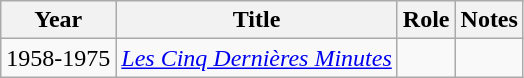<table class="wikitable sortable">
<tr>
<th>Year</th>
<th>Title</th>
<th>Role</th>
<th class="unsortable">Notes</th>
</tr>
<tr>
<td>1958-1975</td>
<td><em><a href='#'>Les Cinq Dernières Minutes</a></em></td>
<td></td>
<td></td>
</tr>
</table>
